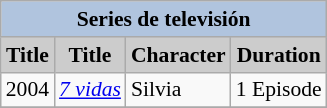<table class="wikitable" style="font-size: 90%;">
<tr>
<th colspan="4" style="background:#B0C4DE;">Series de televisión</th>
</tr>
<tr>
<th style="background: #CCCCCC;">Title</th>
<th style="background: #CCCCCC;">Title</th>
<th style="background: #CCCCCC;">Character</th>
<th style="background: #CCCCCC;">Duration</th>
</tr>
<tr>
<td>2004</td>
<td><em><a href='#'>7 vidas</a></em></td>
<td>Silvia</td>
<td>1 Episode</td>
</tr>
<tr>
</tr>
</table>
